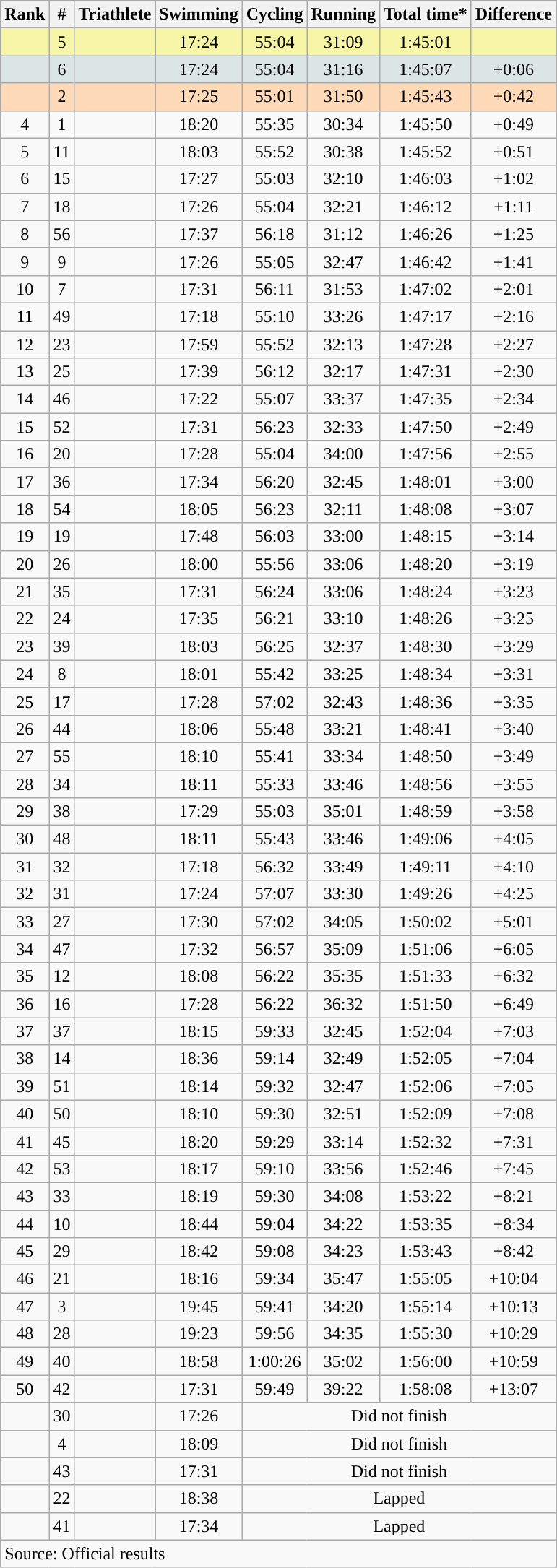<table class="wikitable sortable" style="text-align:center">
<tr>
<th data-sort-type="number">Rank</th>
<th>#</th>
<th>Triathlete</th>
<th>Swimming</th>
<th>Cycling</th>
<th>Running</th>
<th>Total time*</th>
<th>Difference</th>
</tr>
<tr style="background:#F7F6A8;”">
<td></td>
<td>5</td>
<td align=left></td>
<td>17:24</td>
<td>55:04</td>
<td>31:09</td>
<td>1:45:01</td>
<td></td>
</tr>
<tr style="background:#DCE5E5;”">
<td></td>
<td>6</td>
<td align=left></td>
<td>17:24</td>
<td>55:04</td>
<td>31:16</td>
<td>1:45:07</td>
<td>+0:06</td>
</tr>
<tr style="background:#FFDAB9;">
<td></td>
<td>2</td>
<td align=left></td>
<td>17:25</td>
<td>55:01</td>
<td>31:50</td>
<td>1:45:43</td>
<td>+0:42</td>
</tr>
<tr>
<td>4</td>
<td>1</td>
<td align=left></td>
<td>18:20</td>
<td>55:35</td>
<td>30:34</td>
<td>1:45:50</td>
<td>+0:49</td>
</tr>
<tr>
<td>5</td>
<td>11</td>
<td align=left></td>
<td>18:03</td>
<td>55:52</td>
<td>30:38</td>
<td>1:45:52</td>
<td>+0:51</td>
</tr>
<tr>
<td>6</td>
<td>15</td>
<td align=left></td>
<td>17:27</td>
<td>55:03</td>
<td>32:10</td>
<td>1:46:03</td>
<td>+1:02</td>
</tr>
<tr>
<td>7</td>
<td>18</td>
<td align=left></td>
<td>17:26</td>
<td>55:04</td>
<td>32:21</td>
<td>1:46:12</td>
<td>+1:11</td>
</tr>
<tr>
<td>8</td>
<td>56</td>
<td align=left></td>
<td>17:37</td>
<td>56:18</td>
<td>31:12</td>
<td>1:46:26</td>
<td>+1:25</td>
</tr>
<tr>
<td>9</td>
<td>9</td>
<td align=left></td>
<td>17:26</td>
<td>55:05</td>
<td>32:47</td>
<td>1:46:42</td>
<td>+1:41</td>
</tr>
<tr>
<td>10</td>
<td>7</td>
<td align=left></td>
<td>17:31</td>
<td>56:11</td>
<td>31:53</td>
<td>1:47:02</td>
<td>+2:01</td>
</tr>
<tr>
<td>11</td>
<td>49</td>
<td align=left></td>
<td>17:18</td>
<td>55:10</td>
<td>33:26</td>
<td>1:47:17</td>
<td>+2:16</td>
</tr>
<tr>
<td>12</td>
<td>23</td>
<td align=left></td>
<td>17:59</td>
<td>55:52</td>
<td>32:13</td>
<td>1:47:28</td>
<td>+2:27</td>
</tr>
<tr>
<td>13</td>
<td>25</td>
<td align=left></td>
<td>17:39</td>
<td>56:12</td>
<td>32:17</td>
<td>1:47:31</td>
<td>+2:30</td>
</tr>
<tr>
<td>14</td>
<td>46</td>
<td align=left></td>
<td>17:22</td>
<td>55:07</td>
<td>33:37</td>
<td>1:47:35</td>
<td>+2:34</td>
</tr>
<tr>
<td>15</td>
<td>52</td>
<td align=left></td>
<td>17:31</td>
<td>56:23</td>
<td>32:33</td>
<td>1:47:50</td>
<td>+2:49</td>
</tr>
<tr>
<td>16</td>
<td>20</td>
<td align=left></td>
<td>17:28</td>
<td>55:04</td>
<td>34:00</td>
<td>1:47:56</td>
<td>+2:55</td>
</tr>
<tr>
<td>17</td>
<td>36</td>
<td align=left></td>
<td>17:34</td>
<td>56:20</td>
<td>32:45</td>
<td>1:48:01</td>
<td>+3:00</td>
</tr>
<tr>
<td>18</td>
<td>54</td>
<td align=left></td>
<td>18:05</td>
<td>56:23</td>
<td>32:11</td>
<td>1:48:08</td>
<td>+3:07</td>
</tr>
<tr>
<td>19</td>
<td>19</td>
<td align=left></td>
<td>17:48</td>
<td>56:03</td>
<td>33:00</td>
<td>1:48:15</td>
<td>+3:14</td>
</tr>
<tr>
<td>20</td>
<td>26</td>
<td align=left></td>
<td>18:00</td>
<td>55:56</td>
<td>33:06</td>
<td>1:48:20</td>
<td>+3:19</td>
</tr>
<tr>
<td>21</td>
<td>35</td>
<td align=left></td>
<td>17:31</td>
<td>56:24</td>
<td>33:06</td>
<td>1:48:24</td>
<td>+3:23</td>
</tr>
<tr>
<td>22</td>
<td>24</td>
<td align=left></td>
<td>17:35</td>
<td>56:21</td>
<td>33:10</td>
<td>1:48:26</td>
<td>+3:25</td>
</tr>
<tr>
<td>23</td>
<td>39</td>
<td align=left></td>
<td>18:03</td>
<td>56:25</td>
<td>32:37</td>
<td>1:48:30</td>
<td>+3:29</td>
</tr>
<tr>
<td>24</td>
<td>8</td>
<td align=left></td>
<td>18:01</td>
<td>55:42</td>
<td>33:25</td>
<td>1:48:34</td>
<td>+3:31</td>
</tr>
<tr>
<td>25</td>
<td>17</td>
<td align=left></td>
<td>17:28</td>
<td>57:02</td>
<td>32:43</td>
<td>1:48:36</td>
<td>+3:35</td>
</tr>
<tr>
<td>26</td>
<td>44</td>
<td align=left></td>
<td>18:06</td>
<td>55:48</td>
<td>33:21</td>
<td>1:48:41</td>
<td>+3:40</td>
</tr>
<tr>
<td>27</td>
<td>55</td>
<td align=left></td>
<td>18:10</td>
<td>55:41</td>
<td>33:34</td>
<td>1:48:50</td>
<td>+3:49</td>
</tr>
<tr>
<td>28</td>
<td>34</td>
<td align=left></td>
<td>18:11</td>
<td>55:33</td>
<td>33:46</td>
<td>1:48:56</td>
<td>+3:55</td>
</tr>
<tr>
<td>29</td>
<td>38</td>
<td align=left></td>
<td>17:29</td>
<td>55:03</td>
<td>35:01</td>
<td>1:48:59</td>
<td>+3:58</td>
</tr>
<tr>
<td>30</td>
<td>48</td>
<td align=left></td>
<td>18:11</td>
<td>55:43</td>
<td>33:46</td>
<td>1:49:06</td>
<td>+4:05</td>
</tr>
<tr>
<td>31</td>
<td>32</td>
<td align=left></td>
<td>17:18</td>
<td>56:32</td>
<td>33:49</td>
<td>1:49:11</td>
<td>+4:10</td>
</tr>
<tr>
<td>32</td>
<td>31</td>
<td align=left></td>
<td>17:24</td>
<td>57:07</td>
<td>33:30</td>
<td>1:49:26</td>
<td>+4:25</td>
</tr>
<tr>
<td>33</td>
<td>27</td>
<td align=left></td>
<td>17:30</td>
<td>57:02</td>
<td>34:05</td>
<td>1:50:02</td>
<td>+5:01</td>
</tr>
<tr>
<td>34</td>
<td>47</td>
<td align=left></td>
<td>17:32</td>
<td>56:57</td>
<td>35:09</td>
<td>1:51:06</td>
<td>+6:05</td>
</tr>
<tr>
<td>35</td>
<td>12</td>
<td align=left></td>
<td>18:08</td>
<td>56:22</td>
<td>35:35</td>
<td>1:51:33</td>
<td>+6:32</td>
</tr>
<tr>
<td>36</td>
<td>16</td>
<td align=left></td>
<td>17:28</td>
<td>56:22</td>
<td>36:32</td>
<td>1:51:50</td>
<td>+6:49</td>
</tr>
<tr>
<td>37</td>
<td>37</td>
<td align=left></td>
<td>18:15</td>
<td>59:33</td>
<td>32:45</td>
<td>1:52:04</td>
<td>+7:03</td>
</tr>
<tr>
<td>38</td>
<td>14</td>
<td align=left></td>
<td>18:36</td>
<td>59:14</td>
<td>32:49</td>
<td>1:52:05</td>
<td>+7:04</td>
</tr>
<tr>
<td>39</td>
<td>51</td>
<td align=left></td>
<td>18:14</td>
<td>59:32</td>
<td>32:47</td>
<td>1:52:06</td>
<td>+7:05</td>
</tr>
<tr>
<td>40</td>
<td>50</td>
<td align=left></td>
<td>18:10</td>
<td>59:30</td>
<td>32:51</td>
<td>1:52:09</td>
<td>+7:08</td>
</tr>
<tr>
<td>41</td>
<td>45</td>
<td align=left></td>
<td>18:20</td>
<td>59:29</td>
<td>33:14</td>
<td>1:52:32</td>
<td>+7:31</td>
</tr>
<tr>
<td>42</td>
<td>53</td>
<td align=left></td>
<td>18:17</td>
<td>59:10</td>
<td>33:56</td>
<td>1:52:46</td>
<td>+7:45</td>
</tr>
<tr>
<td>43</td>
<td>33</td>
<td align=left></td>
<td>18:19</td>
<td>59:30</td>
<td>34:08</td>
<td>1:53:22</td>
<td>+8:21</td>
</tr>
<tr>
<td>44</td>
<td>10</td>
<td align=left></td>
<td>18:44</td>
<td>59:04</td>
<td>34:22</td>
<td>1:53:35</td>
<td>+8:34</td>
</tr>
<tr>
<td>45</td>
<td>29</td>
<td align=left></td>
<td>18:42</td>
<td>59:08</td>
<td>34:23</td>
<td>1:53:43</td>
<td>+8:42</td>
</tr>
<tr>
<td>46</td>
<td>21</td>
<td align=left></td>
<td>18:16</td>
<td>59:34</td>
<td>35:47</td>
<td>1:55:05</td>
<td>+10:04</td>
</tr>
<tr>
<td>47</td>
<td>3</td>
<td align=left></td>
<td>19:45</td>
<td>59:41</td>
<td>34:20</td>
<td>1:55:14</td>
<td>+10:13</td>
</tr>
<tr>
<td>48</td>
<td>28</td>
<td align=left></td>
<td>19:23</td>
<td>59:56</td>
<td>34:35</td>
<td>1:55:30</td>
<td>+10:29</td>
</tr>
<tr>
<td>49</td>
<td>40</td>
<td align=left></td>
<td>18:58</td>
<td>1:00:26</td>
<td>35:02</td>
<td>1:56:00</td>
<td>+10:59</td>
</tr>
<tr>
<td>50</td>
<td>42</td>
<td align=left></td>
<td>17:31</td>
<td>59:49</td>
<td>39:22</td>
<td>1:58:08</td>
<td>+13:07</td>
</tr>
<tr>
<td></td>
<td>30</td>
<td align=left></td>
<td>17:26</td>
<td colspan=4>Did not finish</td>
</tr>
<tr>
<td></td>
<td>4</td>
<td align=left></td>
<td>18:09</td>
<td colspan=4>Did not finish</td>
</tr>
<tr>
<td></td>
<td>43</td>
<td align=left></td>
<td>17:31</td>
<td colspan=4>Did not finish</td>
</tr>
<tr>
<td></td>
<td>22</td>
<td align=left></td>
<td>18:38</td>
<td colspan=4>Lapped</td>
</tr>
<tr>
<td></td>
<td>41</td>
<td align=left></td>
<td>17:34</td>
<td colspan=4>Lapped</td>
</tr>
<tr class="sortbottom">
<td colspan="9" style="text-align:left;">Source: Official results</td>
</tr>
</table>
